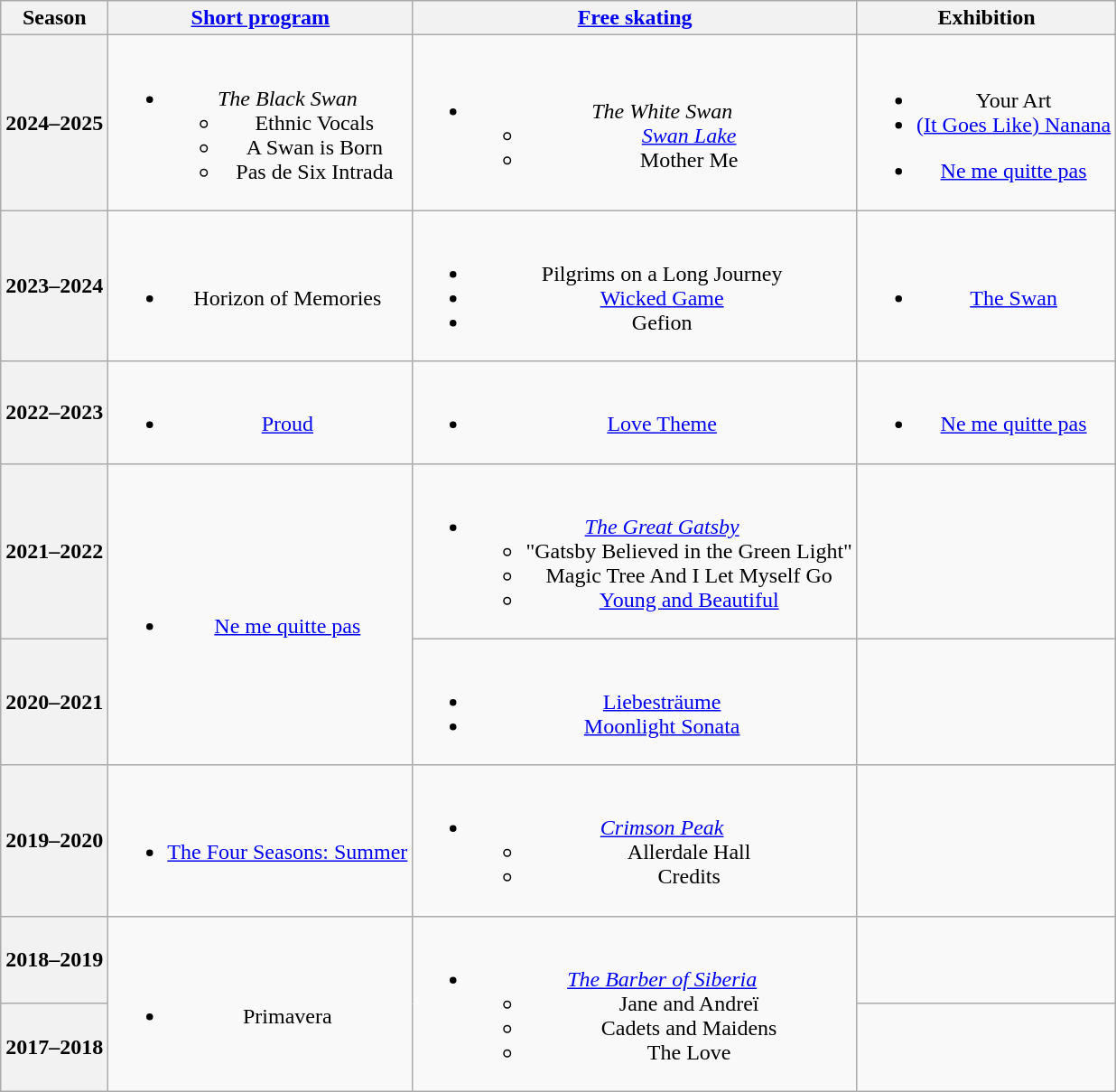<table class=wikitable style=text-align:center>
<tr>
<th>Season</th>
<th><a href='#'>Short program</a></th>
<th><a href='#'>Free skating</a></th>
<th>Exhibition</th>
</tr>
<tr>
<th>2024–2025 <br> </th>
<td><br><ul><li><em>The Black Swan</em><ul><li>Ethnic Vocals <br></li><li>A Swan is Born <br></li><li>Pas de Six Intrada <br></li></ul></li></ul></td>
<td><br><ul><li><em>The White Swan</em><ul><li><em><a href='#'>Swan Lake</a></em> <br></li><li>Mother Me <br> </li></ul></li></ul></td>
<td><br><ul><li>Your Art</li><li><a href='#'>(It Goes Like) Nanana</a> <br> </li></ul><ul><li><a href='#'>Ne me quitte pas</a> <br> </li></ul></td>
</tr>
<tr>
<th>2023–2024 <br> </th>
<td><br><ul><li>Horizon of Memories <br></li></ul></td>
<td><br><ul><li>Pilgrims on a Long Journey <br> </li><li><a href='#'>Wicked Game</a> <br> </li><li>Gefion <br> </li></ul></td>
<td><br><ul><li><a href='#'>The Swan</a> <br> </li></ul></td>
</tr>
<tr>
<th>2022–2023 <br> </th>
<td><br><ul><li><a href='#'>Proud</a> <br></li></ul></td>
<td><br><ul><li><a href='#'>Love Theme</a><br></li></ul></td>
<td><br><ul><li><a href='#'>Ne me quitte pas</a> <br> </li></ul></td>
</tr>
<tr>
<th>2021–2022<br></th>
<td rowspan=2><br><ul><li><a href='#'>Ne me quitte pas</a> <br> </li></ul></td>
<td><br><ul><li><em><a href='#'>The Great Gatsby</a></em><ul><li>"Gatsby Believed in the Green Light" <br> </li><li>Magic Tree And I Let Myself Go <br> </li><li><a href='#'>Young and Beautiful</a><br> </li></ul></li></ul></td>
<td></td>
</tr>
<tr>
<th>2020–2021</th>
<td><br><ul><li><a href='#'>Liebesträume</a> <br> </li><li><a href='#'>Moonlight Sonata</a> <br> </li></ul></td>
<td></td>
</tr>
<tr>
<th>2019–2020</th>
<td><br><ul><li><a href='#'>The Four Seasons: Summer</a> <br></li></ul></td>
<td><br><ul><li><em><a href='#'>Crimson Peak</a></em><ul><li>Allerdale Hall</li><li>Credits <br> </li></ul></li></ul></td>
<td></td>
</tr>
<tr>
<th>2018–2019</th>
<td rowspan="2"><br><ul><li>Primavera  <br></li></ul></td>
<td rowspan="2"><br><ul><li><em><a href='#'>The Barber of Siberia</a></em><ul><li>Jane and Andreï</li><li>Cadets and Maidens</li><li>The Love <br></li></ul></li></ul></td>
<td></td>
</tr>
<tr>
<th>2017–2018</th>
<td></td>
</tr>
</table>
